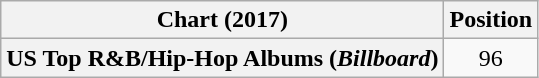<table class="wikitable plainrowheaders" style="text-align:center">
<tr>
<th scope="col">Chart (2017)</th>
<th scope="col">Position</th>
</tr>
<tr>
<th scope="row">US Top R&B/Hip-Hop Albums (<em>Billboard</em>)</th>
<td>96</td>
</tr>
</table>
